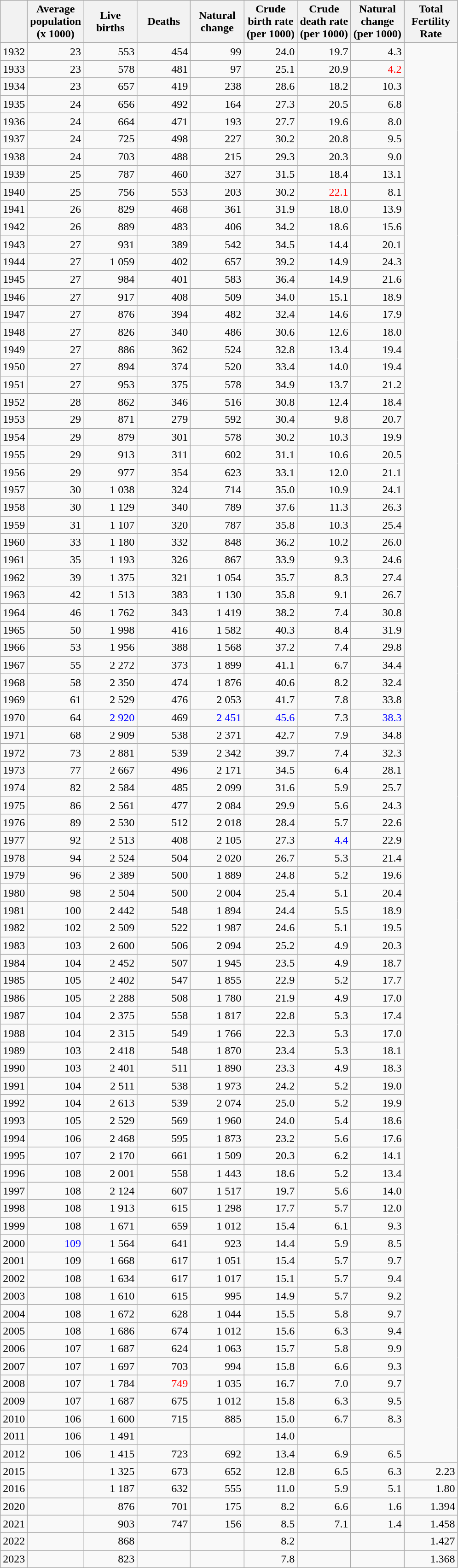<table class="wikitable sortable" style="text-align: right;">
<tr>
<th></th>
<th width="70pt">Average population (x 1000)</th>
<th width="70pt">Live births</th>
<th width="70pt">Deaths</th>
<th width="70pt">Natural change</th>
<th width="70pt">Crude birth rate (per 1000)</th>
<th width="70pt">Crude death rate (per 1000)</th>
<th width="70pt">Natural change (per 1000)</th>
<th width="70pt">Total Fertility Rate</th>
</tr>
<tr>
<td>1932</td>
<td>23</td>
<td>553</td>
<td>454</td>
<td>99</td>
<td>24.0</td>
<td>19.7</td>
<td>4.3</td>
</tr>
<tr>
<td>1933</td>
<td>23</td>
<td>578</td>
<td>481</td>
<td>97</td>
<td>25.1</td>
<td>20.9</td>
<td style="color: red">4.2</td>
</tr>
<tr>
<td>1934</td>
<td>23</td>
<td>657</td>
<td>419</td>
<td>238</td>
<td>28.6</td>
<td>18.2</td>
<td>10.3</td>
</tr>
<tr>
<td>1935</td>
<td>24</td>
<td>656</td>
<td>492</td>
<td>164</td>
<td>27.3</td>
<td>20.5</td>
<td>6.8</td>
</tr>
<tr>
<td>1936</td>
<td>24</td>
<td>664</td>
<td>471</td>
<td>193</td>
<td>27.7</td>
<td>19.6</td>
<td>8.0</td>
</tr>
<tr>
<td>1937</td>
<td>24</td>
<td>725</td>
<td>498</td>
<td>227</td>
<td>30.2</td>
<td>20.8</td>
<td>9.5</td>
</tr>
<tr>
<td>1938</td>
<td>24</td>
<td>703</td>
<td>488</td>
<td>215</td>
<td>29.3</td>
<td>20.3</td>
<td>9.0</td>
</tr>
<tr>
<td>1939</td>
<td>25</td>
<td>787</td>
<td>460</td>
<td>327</td>
<td>31.5</td>
<td>18.4</td>
<td>13.1</td>
</tr>
<tr>
<td>1940</td>
<td>25</td>
<td>756</td>
<td>553</td>
<td>203</td>
<td>30.2</td>
<td style="color:red">22.1</td>
<td>8.1</td>
</tr>
<tr>
<td>1941</td>
<td>26</td>
<td>829</td>
<td>468</td>
<td>361</td>
<td>31.9</td>
<td>18.0</td>
<td>13.9</td>
</tr>
<tr>
<td>1942</td>
<td>26</td>
<td>889</td>
<td>483</td>
<td>406</td>
<td>34.2</td>
<td>18.6</td>
<td>15.6</td>
</tr>
<tr>
<td>1943</td>
<td>27</td>
<td>931</td>
<td>389</td>
<td>542</td>
<td>34.5</td>
<td>14.4</td>
<td>20.1</td>
</tr>
<tr>
<td>1944</td>
<td>27</td>
<td>1 059</td>
<td>402</td>
<td>657</td>
<td>39.2</td>
<td>14.9</td>
<td>24.3</td>
</tr>
<tr>
<td>1945</td>
<td>27</td>
<td>984</td>
<td>401</td>
<td>583</td>
<td>36.4</td>
<td>14.9</td>
<td>21.6</td>
</tr>
<tr>
<td>1946</td>
<td>27</td>
<td>917</td>
<td>408</td>
<td>509</td>
<td>34.0</td>
<td>15.1</td>
<td>18.9</td>
</tr>
<tr>
<td>1947</td>
<td>27</td>
<td>876</td>
<td>394</td>
<td>482</td>
<td>32.4</td>
<td>14.6</td>
<td>17.9</td>
</tr>
<tr>
<td>1948</td>
<td>27</td>
<td>826</td>
<td>340</td>
<td>486</td>
<td>30.6</td>
<td>12.6</td>
<td>18.0</td>
</tr>
<tr>
<td>1949</td>
<td>27</td>
<td>886</td>
<td>362</td>
<td>524</td>
<td>32.8</td>
<td>13.4</td>
<td>19.4</td>
</tr>
<tr>
<td>1950</td>
<td>27</td>
<td>894</td>
<td>374</td>
<td>520</td>
<td>33.4</td>
<td>14.0</td>
<td>19.4</td>
</tr>
<tr>
<td>1951</td>
<td>27</td>
<td>953</td>
<td>375</td>
<td>578</td>
<td>34.9</td>
<td>13.7</td>
<td>21.2</td>
</tr>
<tr>
<td>1952</td>
<td>28</td>
<td>862</td>
<td>346</td>
<td>516</td>
<td>30.8</td>
<td>12.4</td>
<td>18.4</td>
</tr>
<tr>
<td>1953</td>
<td>29</td>
<td>871</td>
<td>279</td>
<td>592</td>
<td>30.4</td>
<td>9.8</td>
<td>20.7</td>
</tr>
<tr>
<td>1954</td>
<td>29</td>
<td>879</td>
<td>301</td>
<td>578</td>
<td>30.2</td>
<td>10.3</td>
<td>19.9</td>
</tr>
<tr>
<td>1955</td>
<td>29</td>
<td>913</td>
<td>311</td>
<td>602</td>
<td>31.1</td>
<td>10.6</td>
<td>20.5</td>
</tr>
<tr>
<td>1956</td>
<td>29</td>
<td>977</td>
<td>354</td>
<td>623</td>
<td>33.1</td>
<td>12.0</td>
<td>21.1</td>
</tr>
<tr>
<td>1957</td>
<td>30</td>
<td>1 038</td>
<td>324</td>
<td>714</td>
<td>35.0</td>
<td>10.9</td>
<td>24.1</td>
</tr>
<tr>
<td>1958</td>
<td>30</td>
<td>1 129</td>
<td>340</td>
<td>789</td>
<td>37.6</td>
<td>11.3</td>
<td>26.3</td>
</tr>
<tr>
<td>1959</td>
<td>31</td>
<td>1 107</td>
<td>320</td>
<td>787</td>
<td>35.8</td>
<td>10.3</td>
<td>25.4</td>
</tr>
<tr>
<td>1960</td>
<td>33</td>
<td>1 180</td>
<td>332</td>
<td>848</td>
<td>36.2</td>
<td>10.2</td>
<td>26.0</td>
</tr>
<tr>
<td>1961</td>
<td>35</td>
<td>1 193</td>
<td>326</td>
<td>867</td>
<td>33.9</td>
<td>9.3</td>
<td>24.6</td>
</tr>
<tr>
<td>1962</td>
<td>39</td>
<td>1 375</td>
<td>321</td>
<td>1 054</td>
<td>35.7</td>
<td>8.3</td>
<td>27.4</td>
</tr>
<tr>
<td>1963</td>
<td>42</td>
<td>1 513</td>
<td>383</td>
<td>1 130</td>
<td>35.8</td>
<td>9.1</td>
<td>26.7</td>
</tr>
<tr>
<td>1964</td>
<td>46</td>
<td>1 762</td>
<td>343</td>
<td>1 419</td>
<td>38.2</td>
<td>7.4</td>
<td>30.8</td>
</tr>
<tr>
<td>1965</td>
<td>50</td>
<td>1 998</td>
<td>416</td>
<td>1 582</td>
<td>40.3</td>
<td>8.4</td>
<td>31.9</td>
</tr>
<tr>
<td>1966</td>
<td>53</td>
<td>1 956</td>
<td>388</td>
<td>1 568</td>
<td>37.2</td>
<td>7.4</td>
<td>29.8</td>
</tr>
<tr>
<td>1967</td>
<td>55</td>
<td>2 272</td>
<td>373</td>
<td>1 899</td>
<td>41.1</td>
<td>6.7</td>
<td>34.4</td>
</tr>
<tr>
<td>1968</td>
<td>58</td>
<td>2 350</td>
<td>474</td>
<td>1 876</td>
<td>40.6</td>
<td>8.2</td>
<td>32.4</td>
</tr>
<tr>
<td>1969</td>
<td>61</td>
<td>2 529</td>
<td>476</td>
<td>2 053</td>
<td>41.7</td>
<td>7.8</td>
<td>33.8</td>
</tr>
<tr>
<td>1970</td>
<td>64</td>
<td style="color: blue">2 920</td>
<td>469</td>
<td style="color: blue">2 451</td>
<td style="color: blue">45.6</td>
<td>7.3</td>
<td style="color: blue">38.3</td>
</tr>
<tr>
<td>1971</td>
<td>68</td>
<td>2 909</td>
<td>538</td>
<td>2 371</td>
<td>42.7</td>
<td>7.9</td>
<td>34.8</td>
</tr>
<tr>
<td>1972</td>
<td>73</td>
<td>2 881</td>
<td>539</td>
<td>2 342</td>
<td>39.7</td>
<td>7.4</td>
<td>32.3</td>
</tr>
<tr>
<td>1973</td>
<td>77</td>
<td>2 667</td>
<td>496</td>
<td>2 171</td>
<td>34.5</td>
<td>6.4</td>
<td>28.1</td>
</tr>
<tr>
<td>1974</td>
<td>82</td>
<td>2 584</td>
<td>485</td>
<td>2 099</td>
<td>31.6</td>
<td>5.9</td>
<td>25.7</td>
</tr>
<tr>
<td>1975</td>
<td>86</td>
<td>2 561</td>
<td>477</td>
<td>2 084</td>
<td>29.9</td>
<td>5.6</td>
<td>24.3</td>
</tr>
<tr>
<td>1976</td>
<td>89</td>
<td>2 530</td>
<td>512</td>
<td>2 018</td>
<td>28.4</td>
<td>5.7</td>
<td>22.6</td>
</tr>
<tr>
<td>1977</td>
<td>92</td>
<td>2 513</td>
<td>408</td>
<td>2 105</td>
<td>27.3</td>
<td style="color: blue">4.4</td>
<td>22.9</td>
</tr>
<tr>
<td>1978</td>
<td>94</td>
<td>2 524</td>
<td>504</td>
<td>2 020</td>
<td>26.7</td>
<td>5.3</td>
<td>21.4</td>
</tr>
<tr>
<td>1979</td>
<td>96</td>
<td>2 389</td>
<td>500</td>
<td>1 889</td>
<td>24.8</td>
<td>5.2</td>
<td>19.6</td>
</tr>
<tr>
<td>1980</td>
<td>98</td>
<td>2 504</td>
<td>500</td>
<td>2 004</td>
<td>25.4</td>
<td>5.1</td>
<td>20.4</td>
</tr>
<tr>
<td>1981</td>
<td>100</td>
<td>2 442</td>
<td>548</td>
<td>1 894</td>
<td>24.4</td>
<td>5.5</td>
<td>18.9</td>
</tr>
<tr>
<td>1982</td>
<td>102</td>
<td>2 509</td>
<td>522</td>
<td>1 987</td>
<td>24.6</td>
<td>5.1</td>
<td>19.5</td>
</tr>
<tr>
<td>1983</td>
<td>103</td>
<td>2 600</td>
<td>506</td>
<td>2 094</td>
<td>25.2</td>
<td>4.9</td>
<td>20.3</td>
</tr>
<tr>
<td>1984</td>
<td>104</td>
<td>2 452</td>
<td>507</td>
<td>1 945</td>
<td>23.5</td>
<td>4.9</td>
<td>18.7</td>
</tr>
<tr>
<td>1985</td>
<td>105</td>
<td>2 402</td>
<td>547</td>
<td>1 855</td>
<td>22.9</td>
<td>5.2</td>
<td>17.7</td>
</tr>
<tr>
<td>1986</td>
<td>105</td>
<td>2 288</td>
<td>508</td>
<td>1 780</td>
<td>21.9</td>
<td>4.9</td>
<td>17.0</td>
</tr>
<tr>
<td>1987</td>
<td>104</td>
<td>2 375</td>
<td>558</td>
<td>1 817</td>
<td>22.8</td>
<td>5.3</td>
<td>17.4</td>
</tr>
<tr>
<td>1988</td>
<td>104</td>
<td>2 315</td>
<td>549</td>
<td>1 766</td>
<td>22.3</td>
<td>5.3</td>
<td>17.0</td>
</tr>
<tr>
<td>1989</td>
<td>103</td>
<td>2 418</td>
<td>548</td>
<td>1 870</td>
<td>23.4</td>
<td>5.3</td>
<td>18.1</td>
</tr>
<tr>
<td>1990</td>
<td>103</td>
<td>2 401</td>
<td>511</td>
<td>1 890</td>
<td>23.3</td>
<td>4.9</td>
<td>18.3</td>
</tr>
<tr>
<td>1991</td>
<td>104</td>
<td>2 511</td>
<td>538</td>
<td>1 973</td>
<td>24.2</td>
<td>5.2</td>
<td>19.0</td>
</tr>
<tr>
<td>1992</td>
<td>104</td>
<td>2 613</td>
<td>539</td>
<td>2 074</td>
<td>25.0</td>
<td>5.2</td>
<td>19.9</td>
</tr>
<tr>
<td>1993</td>
<td>105</td>
<td>2 529</td>
<td>569</td>
<td>1 960</td>
<td>24.0</td>
<td>5.4</td>
<td>18.6</td>
</tr>
<tr>
<td>1994</td>
<td>106</td>
<td>2 468</td>
<td>595</td>
<td>1 873</td>
<td>23.2</td>
<td>5.6</td>
<td>17.6</td>
</tr>
<tr>
<td>1995</td>
<td>107</td>
<td>2 170</td>
<td>661</td>
<td>1 509</td>
<td>20.3</td>
<td>6.2</td>
<td>14.1</td>
</tr>
<tr>
<td>1996</td>
<td>108</td>
<td>2 001</td>
<td>558</td>
<td>1 443</td>
<td>18.6</td>
<td>5.2</td>
<td>13.4</td>
</tr>
<tr>
<td>1997</td>
<td>108</td>
<td>2 124</td>
<td>607</td>
<td>1 517</td>
<td>19.7</td>
<td>5.6</td>
<td>14.0</td>
</tr>
<tr>
<td>1998</td>
<td>108</td>
<td>1 913</td>
<td>615</td>
<td>1 298</td>
<td>17.7</td>
<td>5.7</td>
<td>12.0</td>
</tr>
<tr>
<td>1999</td>
<td>108</td>
<td>1 671</td>
<td>659</td>
<td>1 012</td>
<td>15.4</td>
<td>6.1</td>
<td>9.3</td>
</tr>
<tr>
<td>2000</td>
<td style="color: blue">109</td>
<td>1 564</td>
<td>641</td>
<td>923</td>
<td>14.4</td>
<td>5.9</td>
<td>8.5</td>
</tr>
<tr>
<td>2001</td>
<td>109</td>
<td>1 668</td>
<td>617</td>
<td>1 051</td>
<td>15.4</td>
<td>5.7</td>
<td>9.7</td>
</tr>
<tr>
<td>2002</td>
<td>108</td>
<td>1 634</td>
<td>617</td>
<td>1 017</td>
<td>15.1</td>
<td>5.7</td>
<td>9.4</td>
</tr>
<tr>
<td>2003</td>
<td>108</td>
<td>1 610</td>
<td>615</td>
<td>995</td>
<td>14.9</td>
<td>5.7</td>
<td>9.2</td>
</tr>
<tr>
<td>2004</td>
<td>108</td>
<td>1 672</td>
<td>628</td>
<td>1 044</td>
<td>15.5</td>
<td>5.8</td>
<td>9.7</td>
</tr>
<tr>
<td>2005</td>
<td>108</td>
<td>1 686</td>
<td>674</td>
<td>1 012</td>
<td>15.6</td>
<td>6.3</td>
<td>9.4</td>
</tr>
<tr>
<td>2006</td>
<td>107</td>
<td>1 687</td>
<td>624</td>
<td>1 063</td>
<td>15.7</td>
<td>5.8</td>
<td>9.9</td>
</tr>
<tr>
<td>2007</td>
<td>107</td>
<td>1 697</td>
<td>703</td>
<td>994</td>
<td>15.8</td>
<td>6.6</td>
<td>9.3</td>
</tr>
<tr>
<td>2008</td>
<td>107</td>
<td>1 784</td>
<td style="color: red">749</td>
<td>1 035</td>
<td>16.7</td>
<td>7.0</td>
<td>9.7</td>
</tr>
<tr>
<td>2009</td>
<td>107</td>
<td>1 687</td>
<td>675</td>
<td>1 012</td>
<td>15.8</td>
<td>6.3</td>
<td>9.5</td>
</tr>
<tr>
<td>2010</td>
<td>106</td>
<td>1 600</td>
<td>715</td>
<td>885</td>
<td>15.0</td>
<td>6.7</td>
<td>8.3</td>
</tr>
<tr>
<td>2011</td>
<td>106</td>
<td>1 491</td>
<td></td>
<td></td>
<td>14.0</td>
<td></td>
<td></td>
</tr>
<tr>
<td>2012</td>
<td>106</td>
<td>1 415</td>
<td>723</td>
<td>692</td>
<td>13.4</td>
<td>6.9</td>
<td>6.5</td>
</tr>
<tr>
<td>2015</td>
<td></td>
<td>1 325</td>
<td>673</td>
<td>652</td>
<td>12.8</td>
<td>6.5</td>
<td>6.3</td>
<td>2.23</td>
</tr>
<tr>
<td>2016</td>
<td></td>
<td>1 187</td>
<td>632</td>
<td>555</td>
<td>11.0</td>
<td>5.9</td>
<td>5.1</td>
<td>1.80</td>
</tr>
<tr>
<td>2020</td>
<td></td>
<td>876</td>
<td>701</td>
<td>175</td>
<td>8.2</td>
<td>6.6</td>
<td>1.6</td>
<td>1.394</td>
</tr>
<tr>
<td>2021</td>
<td></td>
<td>903</td>
<td>747</td>
<td>156</td>
<td>8.5</td>
<td>7.1</td>
<td>1.4</td>
<td>1.458</td>
</tr>
<tr>
<td>2022</td>
<td></td>
<td>868</td>
<td></td>
<td></td>
<td>8.2</td>
<td></td>
<td></td>
<td>1.427</td>
</tr>
<tr>
<td>2023</td>
<td></td>
<td>823</td>
<td></td>
<td></td>
<td>7.8</td>
<td></td>
<td></td>
<td>1.368</td>
</tr>
</table>
